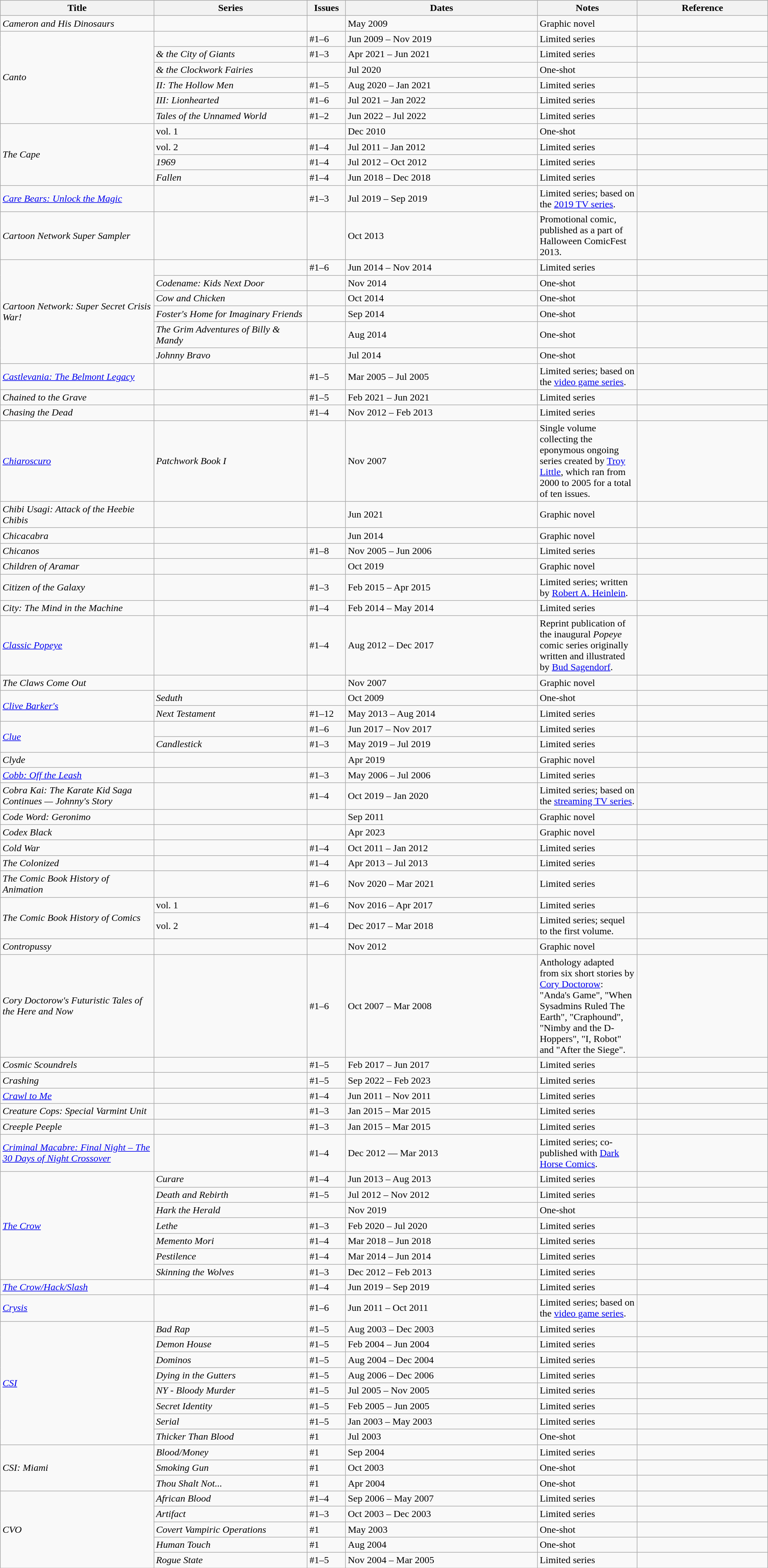<table class="wikitable sortable" style="width:100%;">
<tr>
<th width=20%>Title</th>
<th width=20%>Series</th>
<th width=5%>Issues</th>
<th width=25%>Dates</th>
<th width=13%>Notes</th>
<th>Reference</th>
</tr>
<tr>
<td><em>Cameron and His Dinosaurs</em></td>
<td></td>
<td></td>
<td>May 2009</td>
<td>Graphic novel</td>
<td></td>
</tr>
<tr>
<td rowspan="6"><em>Canto</em></td>
<td></td>
<td>#1–6</td>
<td>Jun 2009 – Nov 2019</td>
<td>Limited series</td>
<td></td>
</tr>
<tr>
<td><em>& the City of Giants</em></td>
<td>#1–3</td>
<td>Apr 2021 – Jun 2021</td>
<td>Limited series</td>
<td></td>
</tr>
<tr>
<td><em>& the Clockwork Fairies</em></td>
<td></td>
<td>Jul 2020</td>
<td>One-shot</td>
<td></td>
</tr>
<tr>
<td><em>II: The Hollow Men</em></td>
<td>#1–5</td>
<td>Aug 2020 – Jan 2021</td>
<td>Limited series</td>
<td></td>
</tr>
<tr>
<td><em>III: Lionhearted</em></td>
<td>#1–6</td>
<td>Jul 2021 – Jan 2022</td>
<td>Limited series</td>
<td></td>
</tr>
<tr>
<td><em>Tales of the Unnamed World</em></td>
<td>#1–2</td>
<td>Jun 2022 – Jul 2022</td>
<td>Limited series</td>
<td></td>
</tr>
<tr>
<td rowspan="4"><em>The Cape</em></td>
<td>vol. 1</td>
<td></td>
<td>Dec 2010</td>
<td>One-shot</td>
<td></td>
</tr>
<tr>
<td>vol. 2</td>
<td>#1–4</td>
<td>Jul 2011 – Jan 2012</td>
<td>Limited series</td>
<td></td>
</tr>
<tr>
<td><em>1969</em></td>
<td>#1–4</td>
<td>Jul 2012 – Oct 2012</td>
<td>Limited series</td>
<td></td>
</tr>
<tr>
<td><em>Fallen</em></td>
<td>#1–4</td>
<td>Jun 2018 – Dec 2018</td>
<td>Limited series</td>
<td></td>
</tr>
<tr>
<td><em><a href='#'>Care Bears: Unlock the Magic</a></em></td>
<td></td>
<td>#1–3</td>
<td>Jul 2019 – Sep 2019</td>
<td>Limited series; based on the <a href='#'>2019 TV series</a>.</td>
<td></td>
</tr>
<tr>
<td><em>Cartoon Network Super Sampler</em></td>
<td></td>
<td></td>
<td>Oct 2013</td>
<td>Promotional comic, published as a part of Halloween ComicFest 2013.</td>
<td></td>
</tr>
<tr>
<td rowspan="6"><em>Cartoon Network: Super Secret Crisis War!</em></td>
<td></td>
<td>#1–6</td>
<td>Jun 2014 – Nov 2014</td>
<td>Limited series</td>
<td></td>
</tr>
<tr>
<td><em>Codename: Kids Next Door</em></td>
<td></td>
<td>Nov 2014</td>
<td>One-shot</td>
<td></td>
</tr>
<tr>
<td><em>Cow and Chicken</em></td>
<td></td>
<td>Oct 2014</td>
<td>One-shot</td>
<td></td>
</tr>
<tr>
<td><em>Foster's Home for Imaginary Friends</em></td>
<td></td>
<td>Sep 2014</td>
<td>One-shot</td>
<td></td>
</tr>
<tr>
<td><em>The Grim Adventures of Billy & Mandy</em></td>
<td></td>
<td>Aug 2014</td>
<td>One-shot</td>
<td></td>
</tr>
<tr>
<td><em>Johnny Bravo</em></td>
<td></td>
<td>Jul 2014</td>
<td>One-shot</td>
<td></td>
</tr>
<tr>
<td><em><a href='#'>Castlevania: The Belmont Legacy</a></em></td>
<td></td>
<td>#1–5</td>
<td>Mar 2005 – Jul 2005</td>
<td>Limited series; based on the <a href='#'>video game series</a>.</td>
<td></td>
</tr>
<tr>
<td><em>Chained to the Grave</em></td>
<td></td>
<td>#1–5</td>
<td>Feb 2021 – Jun 2021</td>
<td>Limited series</td>
<td></td>
</tr>
<tr>
<td><em>Chasing the Dead</em></td>
<td></td>
<td>#1–4</td>
<td>Nov 2012 – Feb 2013</td>
<td>Limited series</td>
<td></td>
</tr>
<tr>
<td><em><a href='#'>Chiaroscuro</a></em></td>
<td><em>Patchwork Book I</em></td>
<td></td>
<td>Nov 2007</td>
<td>Single volume collecting the eponymous ongoing series created by <a href='#'>Troy Little</a>, which ran from 2000 to 2005 for a total of ten issues.</td>
<td></td>
</tr>
<tr>
<td><em>Chibi Usagi: Attack of the Heebie Chibis</em></td>
<td></td>
<td></td>
<td>Jun 2021</td>
<td>Graphic novel</td>
<td></td>
</tr>
<tr>
<td><em>Chicacabra</em></td>
<td></td>
<td></td>
<td>Jun 2014</td>
<td>Graphic novel</td>
<td></td>
</tr>
<tr>
<td><em>Chicanos</em></td>
<td></td>
<td>#1–8</td>
<td>Nov 2005 – Jun 2006</td>
<td>Limited series</td>
<td></td>
</tr>
<tr>
<td><em>Children of Aramar</em></td>
<td></td>
<td></td>
<td>Oct 2019</td>
<td>Graphic novel</td>
<td></td>
</tr>
<tr>
<td><em>Citizen of the Galaxy</em></td>
<td></td>
<td>#1–3</td>
<td>Feb 2015 – Apr 2015</td>
<td>Limited series; written by <a href='#'>Robert A. Heinlein</a>.</td>
</tr>
<tr>
<td><em>City: The Mind in the Machine</em></td>
<td></td>
<td>#1–4</td>
<td>Feb 2014 – May 2014</td>
<td>Limited series</td>
<td></td>
</tr>
<tr>
<td><em><a href='#'>Classic Popeye</a></em></td>
<td></td>
<td>#1–4</td>
<td>Aug 2012 – Dec 2017</td>
<td>Reprint publication of the inaugural <em>Popeye</em> comic series originally written and illustrated by <a href='#'>Bud Sagendorf</a>.</td>
<td></td>
</tr>
<tr>
<td><em>The Claws Come Out</em></td>
<td></td>
<td></td>
<td>Nov 2007</td>
<td>Graphic novel</td>
<td></td>
</tr>
<tr>
<td rowspan="2"><em><a href='#'>Clive Barker's</a></em></td>
<td><em>Seduth</em></td>
<td></td>
<td>Oct 2009</td>
<td>One-shot</td>
<td></td>
</tr>
<tr>
<td><em>Next Testament</em></td>
<td>#1–12</td>
<td>May 2013 – Aug 2014</td>
<td>Limited series</td>
<td></td>
</tr>
<tr>
<td rowspan="2"><em><a href='#'>Clue</a></em></td>
<td></td>
<td>#1–6</td>
<td>Jun 2017 – Nov 2017</td>
<td>Limited series</td>
<td></td>
</tr>
<tr>
<td><em>Candlestick</em></td>
<td>#1–3</td>
<td>May 2019 – Jul 2019</td>
<td>Limited series</td>
<td></td>
</tr>
<tr>
<td><em>Clyde</em></td>
<td></td>
<td></td>
<td>Apr 2019</td>
<td>Graphic novel</td>
<td></td>
</tr>
<tr>
<td><em><a href='#'>Cobb: Off the Leash</a></em></td>
<td></td>
<td>#1–3</td>
<td>May 2006 – Jul 2006</td>
<td>Limited series</td>
<td></td>
</tr>
<tr>
<td><em>Cobra Kai: The Karate Kid Saga Continues — Johnny's Story</em></td>
<td></td>
<td>#1–4</td>
<td>Oct 2019 – Jan 2020</td>
<td>Limited series; based on the <a href='#'>streaming TV series</a>.</td>
<td></td>
</tr>
<tr>
<td><em>Code Word: Geronimo</em></td>
<td></td>
<td></td>
<td>Sep 2011</td>
<td>Graphic novel</td>
<td></td>
</tr>
<tr>
<td><em>Codex Black</em></td>
<td></td>
<td></td>
<td>Apr 2023</td>
<td>Graphic novel</td>
<td></td>
</tr>
<tr>
<td><em>Cold War</em></td>
<td></td>
<td>#1–4</td>
<td>Oct 2011 – Jan 2012</td>
<td>Limited series</td>
<td></td>
</tr>
<tr>
<td><em>The Colonized</em></td>
<td></td>
<td>#1–4</td>
<td>Apr 2013 – Jul 2013</td>
<td>Limited series</td>
<td></td>
</tr>
<tr>
<td><em>The Comic Book History of Animation</em></td>
<td></td>
<td>#1–6</td>
<td>Nov 2020 – Mar 2021</td>
<td>Limited series</td>
<td></td>
</tr>
<tr>
<td rowspan="2"><em>The Comic Book History of Comics</em></td>
<td>vol. 1</td>
<td>#1–6</td>
<td>Nov 2016 – Apr 2017</td>
<td>Limited series</td>
<td></td>
</tr>
<tr>
<td>vol. 2</td>
<td>#1–4</td>
<td>Dec 2017 – Mar 2018</td>
<td>Limited series; sequel to the first volume.</td>
<td></td>
</tr>
<tr>
<td><em>Contropussy</em></td>
<td></td>
<td></td>
<td>Nov 2012</td>
<td>Graphic novel</td>
<td></td>
</tr>
<tr>
<td><em>Cory Doctorow's Futuristic Tales of the Here and Now</em></td>
<td></td>
<td>#1–6</td>
<td>Oct 2007 – Mar 2008</td>
<td>Anthology adapted from six short stories by <a href='#'>Cory Doctorow</a>: "Anda's Game", "When Sysadmins Ruled The Earth", "Craphound", "Nimby and the D-Hoppers", "I, Robot" and "After the Siege".</td>
<td></td>
</tr>
<tr>
<td><em>Cosmic Scoundrels</em></td>
<td></td>
<td>#1–5</td>
<td>Feb 2017 – Jun 2017</td>
<td>Limited series</td>
<td></td>
</tr>
<tr>
<td><em>Crashing</em></td>
<td></td>
<td>#1–5</td>
<td>Sep 2022 – Feb 2023</td>
<td>Limited series</td>
<td></td>
</tr>
<tr>
<td><em><a href='#'>Crawl to Me</a></em></td>
<td></td>
<td>#1–4</td>
<td>Jun 2011 – Nov 2011</td>
<td>Limited series</td>
<td></td>
</tr>
<tr>
<td><em>Creature Cops: Special Varmint Unit</em></td>
<td></td>
<td>#1–3</td>
<td>Jan 2015 – Mar 2015</td>
<td>Limited series</td>
<td></td>
</tr>
<tr>
<td><em>Creeple Peeple</em></td>
<td></td>
<td>#1–3</td>
<td>Jan 2015 – Mar 2015</td>
<td>Limited series</td>
<td></td>
</tr>
<tr>
<td><em><a href='#'>Criminal Macabre: Final Night – The 30 Days of Night Crossover</a></em></td>
<td></td>
<td>#1–4</td>
<td>Dec 2012 — Mar 2013</td>
<td>Limited series; co-published with <a href='#'>Dark Horse Comics</a>.</td>
<td></td>
</tr>
<tr>
<td rowspan="7"><em><a href='#'>The Crow</a></em></td>
<td><em>Curare</em></td>
<td>#1–4</td>
<td>Jun 2013 – Aug 2013</td>
<td>Limited series</td>
<td></td>
</tr>
<tr>
<td><em>Death and Rebirth</em></td>
<td>#1–5</td>
<td>Jul 2012 – Nov 2012</td>
<td>Limited series</td>
<td></td>
</tr>
<tr>
<td><em>Hark the Herald</em></td>
<td></td>
<td>Nov 2019</td>
<td>One-shot</td>
<td></td>
</tr>
<tr>
<td><em>Lethe</em></td>
<td>#1–3</td>
<td>Feb 2020 – Jul 2020</td>
<td>Limited series</td>
<td></td>
</tr>
<tr>
<td><em>Memento Mori</em></td>
<td>#1–4</td>
<td>Mar 2018 – Jun 2018</td>
<td>Limited series</td>
<td></td>
</tr>
<tr>
<td><em>Pestilence</em></td>
<td>#1–4</td>
<td>Mar 2014 – Jun 2014</td>
<td>Limited series</td>
<td></td>
</tr>
<tr>
<td><em>Skinning the Wolves</em></td>
<td>#1–3</td>
<td>Dec 2012 – Feb 2013</td>
<td>Limited series</td>
<td></td>
</tr>
<tr>
<td><em><a href='#'>The Crow/Hack/Slash</a></em></td>
<td></td>
<td>#1–4</td>
<td>Jun 2019 – Sep 2019</td>
<td>Limited series</td>
<td></td>
</tr>
<tr>
<td><em><a href='#'>Crysis</a></em></td>
<td></td>
<td>#1–6</td>
<td>Jun 2011 – Oct 2011</td>
<td>Limited series; based on the <a href='#'>video game series</a>.</td>
<td></td>
</tr>
<tr>
<td rowspan="8"><em><a href='#'>CSI</a></em></td>
<td><em>Bad Rap</em></td>
<td>#1–5</td>
<td>Aug 2003 – Dec 2003</td>
<td>Limited series</td>
<td></td>
</tr>
<tr>
<td><em>Demon House</em></td>
<td>#1–5</td>
<td>Feb 2004 – Jun 2004</td>
<td>Limited series</td>
<td></td>
</tr>
<tr>
<td><em>Dominos</em></td>
<td>#1–5</td>
<td>Aug 2004 – Dec 2004</td>
<td>Limited series</td>
<td></td>
</tr>
<tr>
<td><em>Dying in the Gutters</em></td>
<td>#1–5</td>
<td>Aug 2006 – Dec 2006</td>
<td>Limited series</td>
<td></td>
</tr>
<tr>
<td><em>NY - Bloody Murder</em></td>
<td>#1–5</td>
<td>Jul 2005 – Nov 2005</td>
<td>Limited series</td>
<td></td>
</tr>
<tr>
<td><em>Secret Identity</em></td>
<td>#1–5</td>
<td>Feb 2005 – Jun 2005</td>
<td>Limited series</td>
<td></td>
</tr>
<tr>
<td><em>Serial</em></td>
<td>#1–5</td>
<td>Jan 2003 – May 2003</td>
<td>Limited series</td>
<td></td>
</tr>
<tr>
<td><em>Thicker Than Blood</em></td>
<td>#1</td>
<td>Jul 2003</td>
<td>One-shot</td>
<td></td>
</tr>
<tr>
<td rowspan="3"><em>CSI: Miami</em></td>
<td><em>Blood/Money</em></td>
<td>#1</td>
<td>Sep 2004</td>
<td>Limited series</td>
<td></td>
</tr>
<tr>
<td><em>Smoking Gun</em></td>
<td>#1</td>
<td>Oct 2003</td>
<td>One-shot</td>
<td></td>
</tr>
<tr>
<td><em>Thou Shalt Not...</em></td>
<td>#1</td>
<td>Apr 2004</td>
<td>One-shot</td>
<td></td>
</tr>
<tr>
<td rowspan="5"><em>CVO</em></td>
<td><em>African Blood</em></td>
<td>#1–4</td>
<td>Sep 2006 – May 2007</td>
<td>Limited series</td>
<td></td>
</tr>
<tr>
<td><em>Artifact</em></td>
<td>#1–3</td>
<td>Oct 2003 – Dec 2003</td>
<td>Limited series</td>
<td></td>
</tr>
<tr>
<td><em>Covert Vampiric Operations</em></td>
<td>#1</td>
<td>May 2003</td>
<td>One-shot</td>
<td></td>
</tr>
<tr>
<td><em>Human Touch</em></td>
<td>#1</td>
<td>Aug 2004</td>
<td>One-shot</td>
<td></td>
</tr>
<tr>
<td><em>Rogue State</em></td>
<td>#1–5</td>
<td>Nov 2004 – Mar 2005</td>
<td>Limited series</td>
<td></td>
</tr>
</table>
